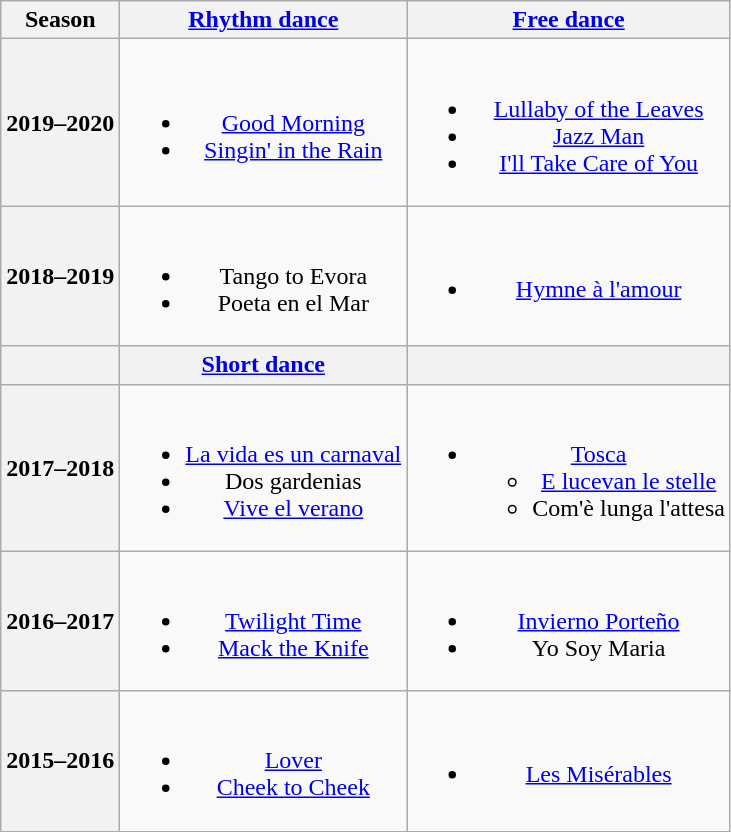<table class=wikitable style=text-align:center>
<tr>
<th>Season</th>
<th><a href='#'>Rhythm dance</a></th>
<th><a href='#'>Free dance</a></th>
</tr>
<tr>
<th>2019–2020 <br> </th>
<td><br><ul><li> <a href='#'>Good Morning</a></li><li> <a href='#'>Singin' in the Rain</a> <br></li></ul></td>
<td><br><ul><li><a href='#'>Lullaby of the Leaves</a></li><li><a href='#'>Jazz Man</a></li><li><a href='#'>I'll Take Care of You</a> <br> </li></ul></td>
</tr>
<tr>
<th>2018–2019 <br> </th>
<td><br><ul><li> Tango to Evora</li><li> Poeta en el Mar <br></li></ul></td>
<td><br><ul><li><a href='#'>Hymne à l'amour</a> <br></li></ul></td>
</tr>
<tr>
<th></th>
<th><a href='#'>Short dance</a></th>
<th></th>
</tr>
<tr>
<th>2017–2018 <br> </th>
<td><br><ul><li> <a href='#'>La vida es un carnaval</a> <br></li><li> Dos gardenias <br></li><li> <a href='#'>Vive el verano</a> <br></li></ul></td>
<td><br><ul><li><a href='#'>Tosca</a> <br><ul><li><a href='#'>E lucevan le stelle</a></li><li>Com'è lunga l'attesa <br></li></ul></li></ul></td>
</tr>
<tr>
<th>2016–2017 <br> </th>
<td><br><ul><li> <a href='#'>Twilight Time</a> <br></li><li> <a href='#'>Mack the Knife</a> <br></li></ul></td>
<td><br><ul><li><a href='#'>Invierno Porteño</a> <br></li><li>Yo Soy Maria <br></li></ul></td>
</tr>
<tr>
<th>2015–2016</th>
<td><br><ul><li> <a href='#'>Lover</a></li><li> <a href='#'>Cheek to Cheek</a> <br></li></ul></td>
<td><br><ul><li><a href='#'>Les Misérables</a> <br></li></ul></td>
</tr>
</table>
